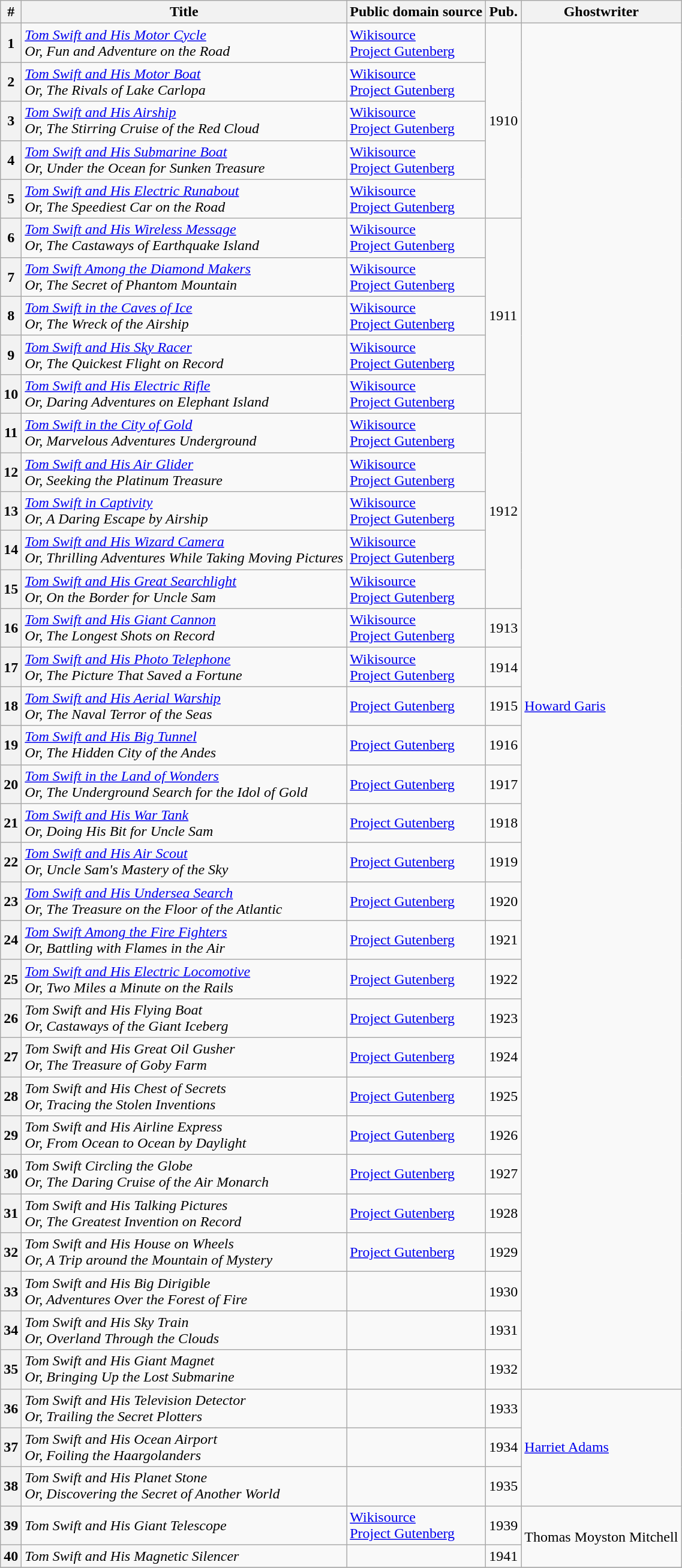<table class="wikitable">
<tr>
<th>#</th>
<th>Title</th>
<th>Public domain source</th>
<th>Pub.</th>
<th>Ghostwriter</th>
</tr>
<tr>
<th>1</th>
<td><em><a href='#'>Tom Swift and His Motor Cycle</a></em><br><em>Or, Fun and Adventure on the Road</em></td>
<td><a href='#'>Wikisource</a><br><a href='#'>Project Gutenberg</a></td>
<td rowspan="5">1910</td>
<td rowspan="35"><a href='#'>Howard Garis</a></td>
</tr>
<tr>
<th>2</th>
<td><em><a href='#'>Tom Swift and His Motor Boat</a></em><br><em>Or, The Rivals of Lake Carlopa</em></td>
<td><a href='#'>Wikisource</a><br><a href='#'>Project Gutenberg</a></td>
</tr>
<tr>
<th>3</th>
<td><em><a href='#'>Tom Swift and His Airship</a></em><br><em>Or, The Stirring Cruise of the Red Cloud</em></td>
<td><a href='#'>Wikisource</a><br><a href='#'>Project Gutenberg</a></td>
</tr>
<tr>
<th>4</th>
<td><em><a href='#'>Tom Swift and His Submarine Boat</a></em><br><em>Or, Under the Ocean for Sunken Treasure</em></td>
<td><a href='#'>Wikisource</a><br><a href='#'>Project Gutenberg</a></td>
</tr>
<tr>
<th>5</th>
<td><em><a href='#'>Tom Swift and His Electric Runabout</a></em><br><em>Or, The Speediest Car on the Road</em></td>
<td><a href='#'>Wikisource</a><br><a href='#'>Project Gutenberg</a></td>
</tr>
<tr>
<th>6</th>
<td><em><a href='#'>Tom Swift and His Wireless Message</a></em><br><em>Or, The Castaways of Earthquake Island</em></td>
<td><a href='#'>Wikisource</a><br><a href='#'>Project Gutenberg</a></td>
<td rowspan="5">1911</td>
</tr>
<tr>
<th>7</th>
<td><em><a href='#'>Tom Swift Among the Diamond Makers</a></em><br><em>Or, The Secret of Phantom Mountain</em></td>
<td><a href='#'>Wikisource</a><br><a href='#'>Project Gutenberg</a></td>
</tr>
<tr>
<th>8</th>
<td><em><a href='#'>Tom Swift in the Caves of Ice</a></em><br><em>Or, The Wreck of the Airship</em></td>
<td><a href='#'>Wikisource</a><br><a href='#'>Project Gutenberg</a></td>
</tr>
<tr>
<th>9</th>
<td><em><a href='#'>Tom Swift and His Sky Racer</a></em><br><em>Or, The Quickest Flight on Record</em></td>
<td><a href='#'>Wikisource</a><br><a href='#'>Project Gutenberg</a></td>
</tr>
<tr>
<th>10</th>
<td><em><a href='#'>Tom Swift and His Electric Rifle</a></em><br><em>Or, Daring Adventures on Elephant Island</em></td>
<td><a href='#'>Wikisource</a><br><a href='#'>Project Gutenberg</a></td>
</tr>
<tr>
<th>11</th>
<td><em><a href='#'>Tom Swift in the City of Gold</a></em><br><em>Or, Marvelous Adventures Underground</em></td>
<td><a href='#'>Wikisource</a><br><a href='#'>Project Gutenberg</a></td>
<td rowspan="5">1912</td>
</tr>
<tr>
<th>12</th>
<td><em><a href='#'>Tom Swift and His Air Glider</a></em><br><em>Or, Seeking the Platinum Treasure</em></td>
<td><a href='#'>Wikisource</a><br><a href='#'>Project Gutenberg</a></td>
</tr>
<tr>
<th>13</th>
<td><em><a href='#'>Tom Swift in Captivity</a></em><br><em>Or, A Daring Escape by Airship</em></td>
<td><a href='#'>Wikisource</a><br><a href='#'>Project Gutenberg</a></td>
</tr>
<tr>
<th>14</th>
<td><em><a href='#'>Tom Swift and His Wizard Camera</a></em><br><em>Or, Thrilling Adventures While Taking Moving Pictures</em></td>
<td><a href='#'>Wikisource</a><br><a href='#'>Project Gutenberg</a></td>
</tr>
<tr>
<th>15</th>
<td><em><a href='#'>Tom Swift and His Great Searchlight</a></em><br><em>Or, On the Border for Uncle Sam</em></td>
<td><a href='#'>Wikisource</a><br><a href='#'>Project Gutenberg</a></td>
</tr>
<tr>
<th>16</th>
<td><em><a href='#'>Tom Swift and His Giant Cannon</a></em><br><em>Or, The Longest Shots on Record</em></td>
<td><a href='#'>Wikisource</a><br><a href='#'>Project Gutenberg</a></td>
<td>1913</td>
</tr>
<tr>
<th>17</th>
<td><em><a href='#'>Tom Swift and His Photo Telephone</a></em><br><em>Or, The Picture That Saved a Fortune</em></td>
<td><a href='#'>Wikisource</a><br><a href='#'>Project Gutenberg</a></td>
<td>1914</td>
</tr>
<tr>
<th>18</th>
<td><em><a href='#'>Tom Swift and His Aerial Warship</a></em><br><em>Or, The Naval Terror of the Seas</em></td>
<td><a href='#'>Project Gutenberg</a></td>
<td>1915</td>
</tr>
<tr>
<th>19</th>
<td><em><a href='#'>Tom Swift and His Big Tunnel</a></em><br><em>Or, The Hidden City of the Andes</em></td>
<td><a href='#'>Project Gutenberg</a></td>
<td>1916</td>
</tr>
<tr>
<th>20</th>
<td><em><a href='#'>Tom Swift in the Land of Wonders</a></em><br><em>Or, The Underground Search for the Idol of Gold</em></td>
<td><a href='#'>Project Gutenberg</a></td>
<td>1917</td>
</tr>
<tr>
<th>21</th>
<td><em><a href='#'>Tom Swift and His War Tank</a></em><br><em>Or, Doing His Bit for Uncle Sam</em></td>
<td><a href='#'>Project Gutenberg</a></td>
<td>1918</td>
</tr>
<tr>
<th>22</th>
<td><em><a href='#'>Tom Swift and His Air Scout</a></em><br><em>Or, Uncle Sam's Mastery of the Sky</em></td>
<td><a href='#'>Project Gutenberg</a></td>
<td>1919</td>
</tr>
<tr>
<th>23</th>
<td><em><a href='#'>Tom Swift and His Undersea Search</a></em><br><em>Or, The Treasure on the Floor of the Atlantic</em></td>
<td><a href='#'>Project Gutenberg</a></td>
<td>1920</td>
</tr>
<tr>
<th>24</th>
<td><em><a href='#'>Tom Swift Among the Fire Fighters</a></em><br><em>Or, Battling with Flames in the Air</em></td>
<td><a href='#'>Project Gutenberg</a></td>
<td>1921</td>
</tr>
<tr>
<th>25</th>
<td><em><a href='#'>Tom Swift and His Electric Locomotive</a></em><br><em>Or, Two Miles a Minute on the Rails</em></td>
<td><a href='#'>Project Gutenberg</a></td>
<td>1922</td>
</tr>
<tr>
<th>26</th>
<td><em>Tom Swift and His Flying Boat</em><br><em>Or, Castaways of the Giant Iceberg</em></td>
<td><a href='#'>Project Gutenberg</a><br></td>
<td>1923</td>
</tr>
<tr>
<th>27</th>
<td><em>Tom Swift and His Great Oil Gusher</em><br><em>Or, The Treasure of Goby Farm</em></td>
<td><a href='#'>Project Gutenberg</a><br></td>
<td>1924</td>
</tr>
<tr>
<th>28</th>
<td><em>Tom Swift and His Chest of Secrets</em><br><em>Or, Tracing the Stolen Inventions</em></td>
<td><a href='#'>Project Gutenberg</a><br></td>
<td>1925</td>
</tr>
<tr>
<th>29</th>
<td><em>Tom Swift and His Airline Express</em><br><em>Or, From Ocean to Ocean by Daylight</em></td>
<td><a href='#'>Project Gutenberg</a><br></td>
<td>1926</td>
</tr>
<tr>
<th>30</th>
<td><em>Tom Swift Circling the Globe</em><br><em>Or, The Daring Cruise of the Air Monarch</em></td>
<td><a href='#'>Project Gutenberg</a><br></td>
<td>1927</td>
</tr>
<tr>
<th>31</th>
<td><em>Tom Swift and His Talking Pictures</em><br><em>Or, The Greatest Invention on Record</em></td>
<td><a href='#'>Project Gutenberg</a><br></td>
<td>1928</td>
</tr>
<tr>
<th>32</th>
<td><em>Tom Swift and His House on Wheels</em><br><em>Or, A Trip around the Mountain of Mystery</em></td>
<td><a href='#'>Project Gutenberg</a><br></td>
<td>1929</td>
</tr>
<tr>
<th>33</th>
<td><em>Tom Swift and His Big Dirigible</em><br><em>Or, Adventures Over the Forest of Fire</em></td>
<td></td>
<td>1930</td>
</tr>
<tr>
<th>34</th>
<td><em>Tom Swift and His Sky Train</em><br><em>Or, Overland Through the Clouds</em></td>
<td></td>
<td>1931</td>
</tr>
<tr>
<th>35</th>
<td><em>Tom Swift and His Giant Magnet</em><br><em>Or, Bringing Up the Lost Submarine</em></td>
<td></td>
<td>1932</td>
</tr>
<tr>
<th>36</th>
<td><em>Tom Swift and His Television Detector</em><br><em>Or, Trailing the Secret Plotters</em></td>
<td></td>
<td>1933</td>
<td rowspan="3"><a href='#'>Harriet Adams</a></td>
</tr>
<tr>
<th>37</th>
<td><em>Tom Swift and His Ocean Airport</em><br><em>Or, Foiling the Haargolanders</em></td>
<td></td>
<td>1934</td>
</tr>
<tr>
<th>38</th>
<td><em>Tom Swift and His Planet Stone</em><br><em>Or, Discovering the Secret of Another World</em></td>
<td></td>
<td>1935</td>
</tr>
<tr>
<th>39</th>
<td><em>Tom Swift and His Giant Telescope</em></td>
<td><a href='#'>Wikisource</a><br><a href='#'>Project Gutenberg</a></td>
<td>1939</td>
<td rowspan="2">Thomas Moyston Mitchell</td>
</tr>
<tr>
<th>40</th>
<td><em>Tom Swift and His Magnetic Silencer</em></td>
<td></td>
<td>1941</td>
</tr>
<tr>
</tr>
</table>
